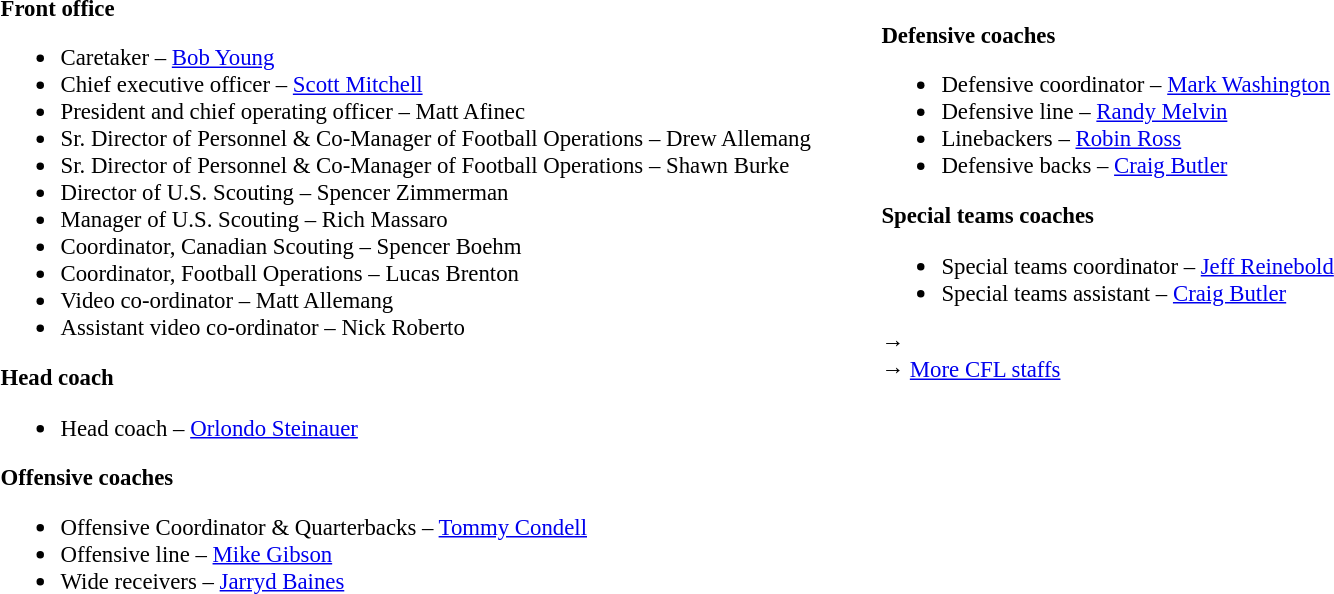<table class="toccolours" style="text-align: left;">
<tr>
<td colspan=7 style="text-align:right;"></td>
</tr>
<tr>
<td style="vertical-align:top;"></td>
<td style="font-size: 95%;vertical-align:top;"><strong>Front office</strong><br><ul><li>Caretaker – <a href='#'>Bob Young</a></li><li>Chief executive officer – <a href='#'>Scott Mitchell</a></li><li>President and chief operating officer – Matt Afinec</li><li>Sr. Director of Personnel & Co-Manager of Football Operations – Drew Allemang</li><li>Sr. Director of Personnel & Co-Manager of Football Operations – Shawn Burke</li><li>Director of U.S. Scouting – Spencer Zimmerman</li><li>Manager of U.S. Scouting – Rich Massaro</li><li>Coordinator, Canadian Scouting – Spencer Boehm</li><li>Coordinator, Football Operations – Lucas Brenton</li><li>Video co-ordinator – Matt Allemang</li><li>Assistant video co-ordinator – Nick Roberto</li></ul><strong>Head coach</strong><ul><li>Head coach – <a href='#'>Orlondo Steinauer</a></li></ul><strong>Offensive coaches</strong><ul><li>Offensive Coordinator & Quarterbacks – <a href='#'>Tommy Condell</a></li><li>Offensive line – <a href='#'>Mike Gibson</a></li><li>Wide receivers – <a href='#'>Jarryd Baines</a></li></ul></td>
<td width="35"> </td>
<td style="vertical-align:top;"></td>
<td style="font-size: 95%;vertical-align:top;"><br><strong>Defensive coaches</strong><ul><li>Defensive coordinator – <a href='#'>Mark Washington</a></li><li>Defensive line – <a href='#'>Randy Melvin</a></li><li>Linebackers – <a href='#'>Robin Ross</a></li><li>Defensive backs – <a href='#'>Craig Butler</a></li></ul><strong>Special teams coaches</strong><ul><li>Special teams coordinator – <a href='#'>Jeff Reinebold</a></li><li>Special teams assistant – <a href='#'>Craig Butler</a></li></ul>→ <span></span><br>
→ <a href='#'>More CFL staffs</a></td>
</tr>
</table>
